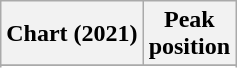<table class="wikitable sortable plainrowheaders" style="text-align:center">
<tr>
<th scope="col">Chart (2021)</th>
<th scope="col">Peak<br>position</th>
</tr>
<tr>
</tr>
<tr>
</tr>
<tr>
</tr>
<tr>
</tr>
</table>
